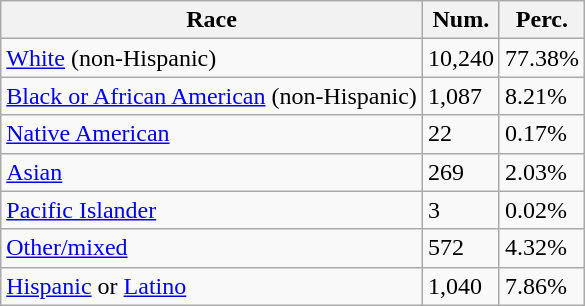<table class="wikitable">
<tr>
<th>Race</th>
<th>Num.</th>
<th>Perc.</th>
</tr>
<tr>
<td><a href='#'>White</a> (non-Hispanic)</td>
<td>10,240</td>
<td>77.38%</td>
</tr>
<tr>
<td><a href='#'>Black or African American</a> (non-Hispanic)</td>
<td>1,087</td>
<td>8.21%</td>
</tr>
<tr>
<td><a href='#'>Native American</a></td>
<td>22</td>
<td>0.17%</td>
</tr>
<tr>
<td><a href='#'>Asian</a></td>
<td>269</td>
<td>2.03%</td>
</tr>
<tr>
<td><a href='#'>Pacific Islander</a></td>
<td>3</td>
<td>0.02%</td>
</tr>
<tr>
<td><a href='#'>Other/mixed</a></td>
<td>572</td>
<td>4.32%</td>
</tr>
<tr>
<td><a href='#'>Hispanic</a> or <a href='#'>Latino</a></td>
<td>1,040</td>
<td>7.86%</td>
</tr>
</table>
